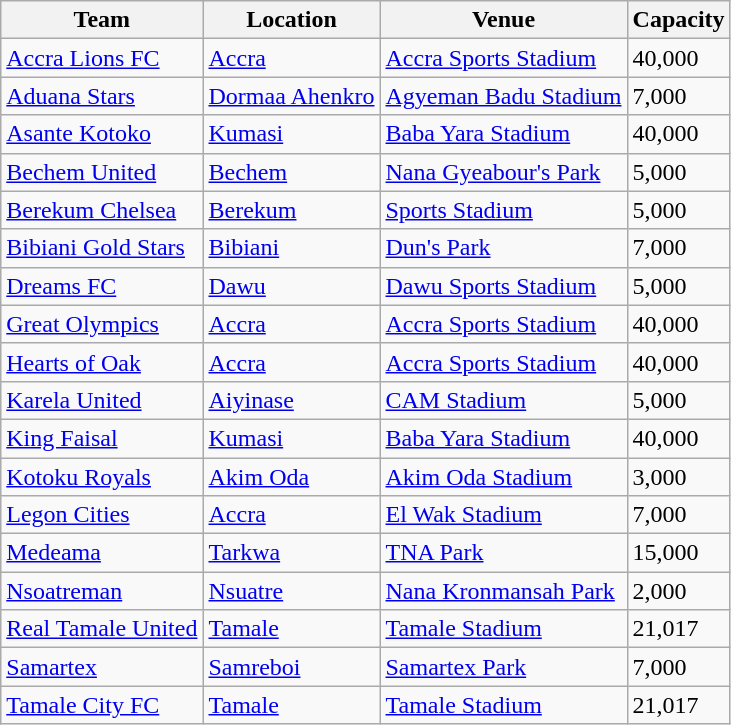<table class="wikitable sortable">
<tr>
<th>Team</th>
<th>Location</th>
<th>Venue</th>
<th>Capacity</th>
</tr>
<tr>
<td><a href='#'>Accra Lions FC</a></td>
<td><a href='#'>Accra</a></td>
<td><a href='#'>Accra Sports Stadium</a></td>
<td>40,000</td>
</tr>
<tr>
<td><a href='#'>Aduana Stars</a></td>
<td><a href='#'>Dormaa Ahenkro</a></td>
<td><a href='#'>Agyeman Badu Stadium</a></td>
<td>7,000</td>
</tr>
<tr>
<td><a href='#'>Asante Kotoko</a></td>
<td><a href='#'>Kumasi</a></td>
<td><a href='#'>Baba Yara Stadium</a></td>
<td>40,000</td>
</tr>
<tr>
<td><a href='#'>Bechem United</a></td>
<td><a href='#'>Bechem</a></td>
<td><a href='#'>Nana Gyeabour's Park</a></td>
<td>5,000</td>
</tr>
<tr>
<td><a href='#'>Berekum Chelsea</a></td>
<td><a href='#'>Berekum</a></td>
<td><a href='#'>Sports Stadium</a></td>
<td>5,000</td>
</tr>
<tr>
<td><a href='#'>Bibiani Gold Stars</a></td>
<td><a href='#'>Bibiani</a></td>
<td><a href='#'>Dun's Park</a></td>
<td>7,000</td>
</tr>
<tr>
<td><a href='#'>Dreams FC</a></td>
<td><a href='#'>Dawu</a></td>
<td><a href='#'>Dawu Sports Stadium</a></td>
<td>5,000</td>
</tr>
<tr>
<td><a href='#'>Great Olympics</a></td>
<td><a href='#'>Accra</a></td>
<td><a href='#'>Accra Sports Stadium</a></td>
<td>40,000</td>
</tr>
<tr>
<td><a href='#'>Hearts of Oak</a></td>
<td><a href='#'>Accra</a></td>
<td><a href='#'>Accra Sports Stadium</a></td>
<td>40,000</td>
</tr>
<tr>
<td><a href='#'>Karela United</a></td>
<td><a href='#'>Aiyinase</a></td>
<td><a href='#'>CAM Stadium</a></td>
<td>5,000</td>
</tr>
<tr>
<td><a href='#'>King Faisal</a></td>
<td><a href='#'>Kumasi</a></td>
<td><a href='#'>Baba Yara Stadium</a></td>
<td>40,000</td>
</tr>
<tr>
<td><a href='#'>Kotoku Royals</a></td>
<td><a href='#'>Akim Oda</a></td>
<td><a href='#'>Akim Oda Stadium</a></td>
<td>3,000</td>
</tr>
<tr>
<td><a href='#'>Legon Cities</a></td>
<td><a href='#'>Accra</a></td>
<td><a href='#'>El Wak Stadium</a></td>
<td>7,000</td>
</tr>
<tr>
<td><a href='#'>Medeama</a></td>
<td><a href='#'>Tarkwa</a></td>
<td><a href='#'>TNA Park</a></td>
<td>15,000</td>
</tr>
<tr>
<td><a href='#'>Nsoatreman</a></td>
<td><a href='#'>Nsuatre</a></td>
<td><a href='#'>Nana Kronmansah Park</a></td>
<td>2,000</td>
</tr>
<tr>
<td><a href='#'>Real Tamale United</a></td>
<td><a href='#'>Tamale</a></td>
<td><a href='#'>Tamale Stadium</a></td>
<td>21,017</td>
</tr>
<tr>
<td><a href='#'>Samartex</a></td>
<td><a href='#'>Samreboi</a></td>
<td><a href='#'>Samartex Park</a></td>
<td>7,000</td>
</tr>
<tr>
<td><a href='#'>Tamale City FC</a></td>
<td><a href='#'>Tamale</a></td>
<td><a href='#'>Tamale Stadium</a></td>
<td>21,017</td>
</tr>
</table>
